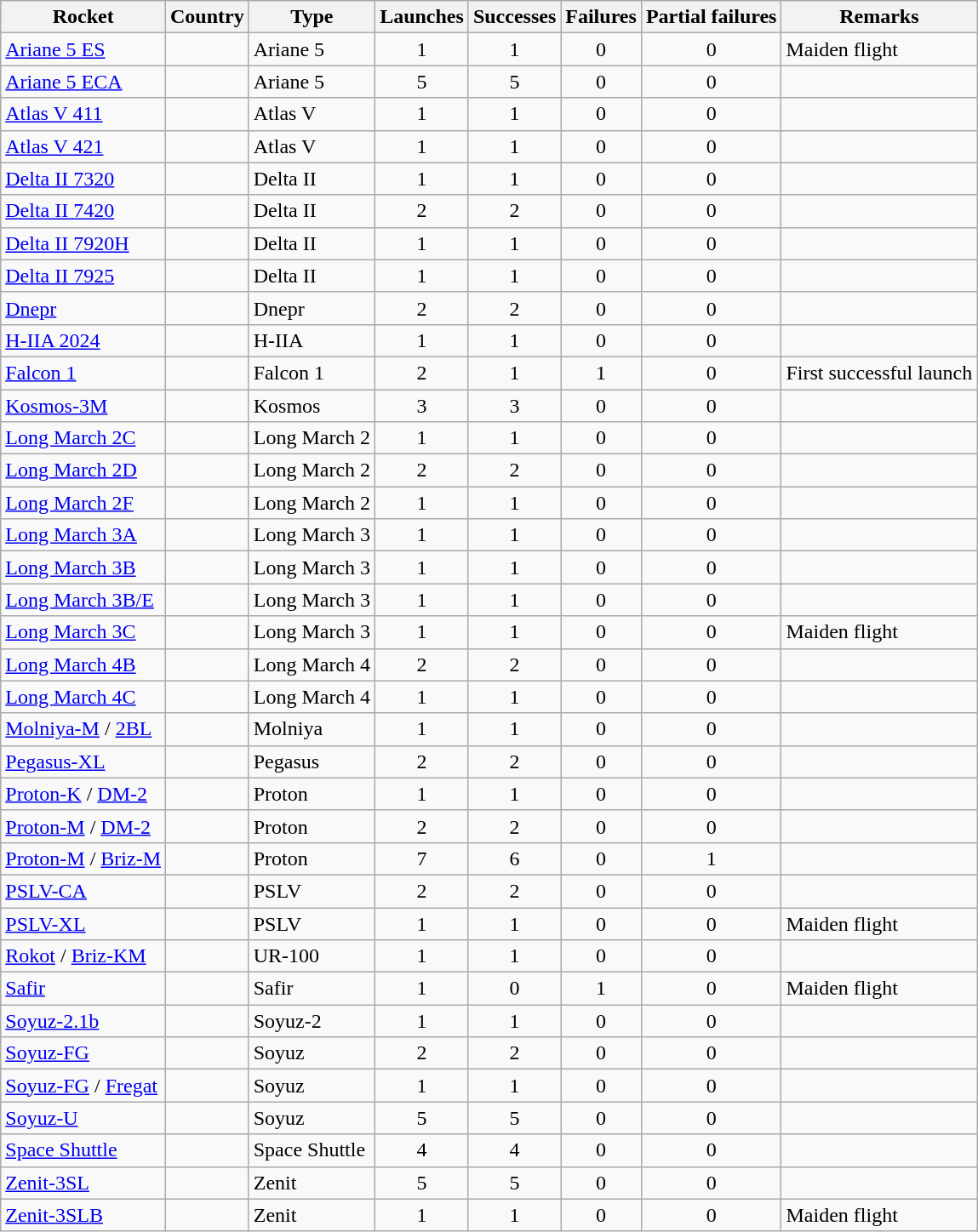<table class="wikitable sortable collapsible collapsed" style=text-align:center>
<tr>
<th>Rocket</th>
<th>Country</th>
<th>Type</th>
<th>Launches</th>
<th>Successes</th>
<th>Failures</th>
<th>Partial failures</th>
<th>Remarks</th>
</tr>
<tr>
<td align=left><a href='#'>Ariane 5 ES</a></td>
<td align=left></td>
<td align=left>Ariane 5</td>
<td>1</td>
<td>1</td>
<td>0</td>
<td>0</td>
<td align=left>Maiden flight</td>
</tr>
<tr>
<td align=left><a href='#'>Ariane 5 ECA</a></td>
<td align=left></td>
<td align=left>Ariane 5</td>
<td>5</td>
<td>5</td>
<td>0</td>
<td>0</td>
<td></td>
</tr>
<tr>
<td align=left><a href='#'>Atlas V 411</a></td>
<td align=left></td>
<td align=left>Atlas V</td>
<td>1</td>
<td>1</td>
<td>0</td>
<td>0</td>
<td></td>
</tr>
<tr>
<td align=left><a href='#'>Atlas V 421</a></td>
<td align=left></td>
<td align=left>Atlas V</td>
<td>1</td>
<td>1</td>
<td>0</td>
<td>0</td>
<td></td>
</tr>
<tr>
<td align=left><a href='#'>Delta II 7320</a></td>
<td align=left></td>
<td align=left>Delta II</td>
<td>1</td>
<td>1</td>
<td>0</td>
<td>0</td>
<td></td>
</tr>
<tr>
<td align=left><a href='#'>Delta II 7420</a></td>
<td align=left></td>
<td align=left>Delta II</td>
<td>2</td>
<td>2</td>
<td>0</td>
<td>0</td>
<td></td>
</tr>
<tr>
<td align=left><a href='#'>Delta II 7920H</a></td>
<td align=left></td>
<td align=left>Delta II</td>
<td>1</td>
<td>1</td>
<td>0</td>
<td>0</td>
<td></td>
</tr>
<tr>
<td align=left><a href='#'>Delta II 7925</a></td>
<td align=left></td>
<td align=left>Delta II</td>
<td>1</td>
<td>1</td>
<td>0</td>
<td>0</td>
<td></td>
</tr>
<tr>
<td align=left><a href='#'>Dnepr</a></td>
<td align=left></td>
<td align=left>Dnepr</td>
<td>2</td>
<td>2</td>
<td>0</td>
<td>0</td>
<td></td>
</tr>
<tr>
<td align=left><a href='#'>H-IIA 2024</a></td>
<td align=left></td>
<td align=left>H-IIA</td>
<td>1</td>
<td>1</td>
<td>0</td>
<td>0</td>
<td></td>
</tr>
<tr>
<td align=left><a href='#'>Falcon 1</a></td>
<td align=left></td>
<td align=left>Falcon 1</td>
<td>2</td>
<td>1</td>
<td>1</td>
<td>0</td>
<td align=left>First successful launch</td>
</tr>
<tr>
<td align=left><a href='#'>Kosmos-3M</a></td>
<td align=left></td>
<td align=left>Kosmos</td>
<td>3</td>
<td>3</td>
<td>0</td>
<td>0</td>
<td></td>
</tr>
<tr>
<td align=left><a href='#'>Long March 2C</a></td>
<td align=left></td>
<td align=left>Long March 2</td>
<td>1</td>
<td>1</td>
<td>0</td>
<td>0</td>
<td></td>
</tr>
<tr>
<td align=left><a href='#'>Long March 2D</a></td>
<td align=left></td>
<td align=left>Long March 2</td>
<td>2</td>
<td>2</td>
<td>0</td>
<td>0</td>
<td></td>
</tr>
<tr>
<td align=left><a href='#'>Long March 2F</a></td>
<td align=left></td>
<td align=left>Long March 2</td>
<td>1</td>
<td>1</td>
<td>0</td>
<td>0</td>
<td></td>
</tr>
<tr>
<td align=left><a href='#'>Long March 3A</a></td>
<td align=left></td>
<td align=left>Long March 3</td>
<td>1</td>
<td>1</td>
<td>0</td>
<td>0</td>
<td></td>
</tr>
<tr>
<td align=left><a href='#'>Long March 3B</a></td>
<td align=left></td>
<td align=left>Long March 3</td>
<td>1</td>
<td>1</td>
<td>0</td>
<td>0</td>
<td></td>
</tr>
<tr>
<td align=left><a href='#'>Long March 3B/E</a></td>
<td align=left></td>
<td align=left>Long March 3</td>
<td>1</td>
<td>1</td>
<td>0</td>
<td>0</td>
<td></td>
</tr>
<tr>
<td align=left><a href='#'>Long March 3C</a></td>
<td align=left></td>
<td align=left>Long March 3</td>
<td>1</td>
<td>1</td>
<td>0</td>
<td>0</td>
<td align=left>Maiden flight</td>
</tr>
<tr>
<td align=left><a href='#'>Long March 4B</a></td>
<td align=left></td>
<td align=left>Long March 4</td>
<td>2</td>
<td>2</td>
<td>0</td>
<td>0</td>
<td></td>
</tr>
<tr>
<td align=left><a href='#'>Long March 4C</a></td>
<td align=left></td>
<td align=left>Long March 4</td>
<td>1</td>
<td>1</td>
<td>0</td>
<td>0</td>
<td></td>
</tr>
<tr>
<td align=left><a href='#'>Molniya-M</a> / <a href='#'>2BL</a></td>
<td align=left></td>
<td align=left>Molniya</td>
<td>1</td>
<td>1</td>
<td>0</td>
<td>0</td>
<td></td>
</tr>
<tr>
<td align=left><a href='#'>Pegasus-XL</a></td>
<td align=left></td>
<td align=left>Pegasus</td>
<td>2</td>
<td>2</td>
<td>0</td>
<td>0</td>
<td></td>
</tr>
<tr>
<td align=left><a href='#'>Proton-K</a> / <a href='#'>DM-2</a></td>
<td align=left></td>
<td align=left>Proton</td>
<td>1</td>
<td>1</td>
<td>0</td>
<td>0</td>
<td></td>
</tr>
<tr>
<td align=left><a href='#'>Proton-M</a> / <a href='#'>DM-2</a></td>
<td align=left></td>
<td align=left>Proton</td>
<td>2</td>
<td>2</td>
<td>0</td>
<td>0</td>
<td></td>
</tr>
<tr>
<td align=left><a href='#'>Proton-M</a> / <a href='#'>Briz-M</a></td>
<td align=left></td>
<td align=left>Proton</td>
<td>7</td>
<td>6</td>
<td>0</td>
<td>1</td>
<td></td>
</tr>
<tr>
<td align=left><a href='#'>PSLV-CA</a></td>
<td align=left></td>
<td align=left>PSLV</td>
<td>2</td>
<td>2</td>
<td>0</td>
<td>0</td>
<td></td>
</tr>
<tr>
<td align=left><a href='#'>PSLV-XL</a></td>
<td align=left></td>
<td align=left>PSLV</td>
<td>1</td>
<td>1</td>
<td>0</td>
<td>0</td>
<td align=left>Maiden flight</td>
</tr>
<tr>
<td align=left><a href='#'>Rokot</a> / <a href='#'>Briz-KM</a></td>
<td align=left></td>
<td align=left>UR-100</td>
<td>1</td>
<td>1</td>
<td>0</td>
<td>0</td>
<td></td>
</tr>
<tr>
<td align=left><a href='#'>Safir</a></td>
<td align=left></td>
<td align=left>Safir</td>
<td>1</td>
<td>0</td>
<td>1</td>
<td>0</td>
<td align=left>Maiden flight</td>
</tr>
<tr>
<td align=left><a href='#'>Soyuz-2.1b</a></td>
<td align=left></td>
<td align=left>Soyuz-2</td>
<td>1</td>
<td>1</td>
<td>0</td>
<td>0</td>
<td></td>
</tr>
<tr>
<td align=left><a href='#'>Soyuz-FG</a></td>
<td align=left></td>
<td align=left>Soyuz</td>
<td>2</td>
<td>2</td>
<td>0</td>
<td>0</td>
<td></td>
</tr>
<tr>
<td align=left><a href='#'>Soyuz-FG</a> / <a href='#'>Fregat</a></td>
<td align=left></td>
<td align=left>Soyuz</td>
<td>1</td>
<td>1</td>
<td>0</td>
<td>0</td>
<td></td>
</tr>
<tr>
<td align=left><a href='#'>Soyuz-U</a></td>
<td align=left></td>
<td align=left>Soyuz</td>
<td>5</td>
<td>5</td>
<td>0</td>
<td>0</td>
<td></td>
</tr>
<tr>
<td align=left><a href='#'>Space Shuttle</a></td>
<td align=left></td>
<td align=left>Space Shuttle</td>
<td>4</td>
<td>4</td>
<td>0</td>
<td>0</td>
<td></td>
</tr>
<tr>
<td align=left><a href='#'>Zenit-3SL</a></td>
<td align=left></td>
<td align=left>Zenit</td>
<td>5</td>
<td>5</td>
<td>0</td>
<td>0</td>
<td></td>
</tr>
<tr>
<td align=left><a href='#'>Zenit-3SLB</a></td>
<td align=left></td>
<td align=left>Zenit</td>
<td>1</td>
<td>1</td>
<td>0</td>
<td>0</td>
<td align=left>Maiden flight</td>
</tr>
</table>
